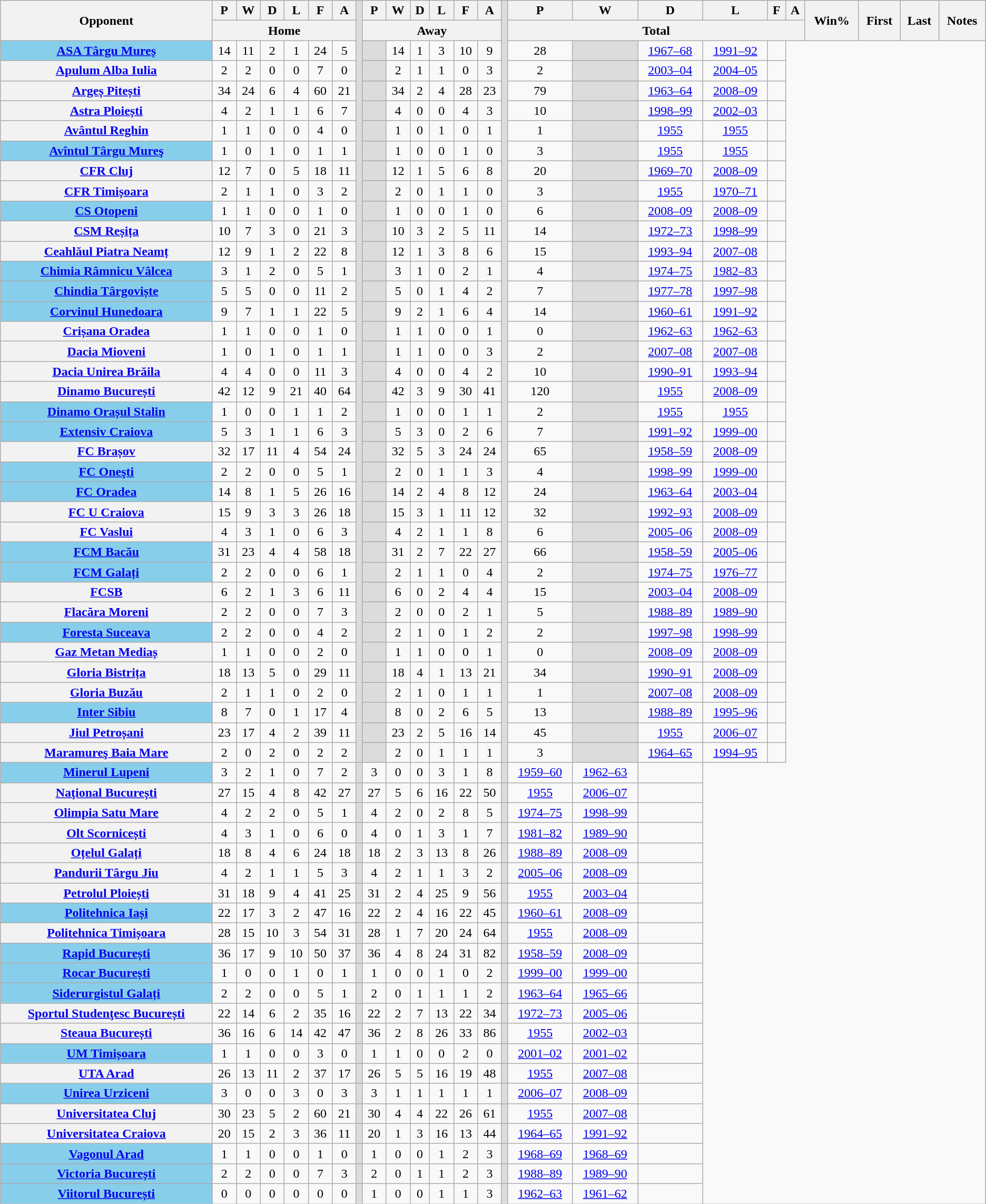<table class="wikitable plainrowheaders sortable" style="text-align:center">
<tr>
<th scope=col rowspan=2>Opponent</th>
<th scope=col>P</th>
<th scope=col>W</th>
<th scope=col>D</th>
<th scope=col>L</th>
<th scope=col>F</th>
<th scope=col>A</th>
<th scope=col width=0.1% rowspan=38 style="background: #DCDCDC" class="unsortable"></th>
<th scope=col>P</th>
<th scope=col>W</th>
<th scope=col>D</th>
<th scope=col>L</th>
<th scope=col>F</th>
<th scope=col>A</th>
<th scope=col width=0.1% rowspan=38 style="background: #DCDCDC" class="unsortable"></th>
<th scope=col>P</th>
<th scope=col>W</th>
<th scope=col>D</th>
<th scope=col>L</th>
<th scope=col>F</th>
<th scope=col>A</th>
<th scope=col rowspan=2>Win%</th>
<th scope=col rowspan=2>First</th>
<th scope=col rowspan=2>Last</th>
<th scope=col rowspan=2 class="unsortable">Notes</th>
</tr>
<tr class="unsortable">
<th colspan=6>Home</th>
<th colspan=6>Away</th>
<th colspan=6>Total</th>
</tr>
<tr>
<th scope=row style=background:#87ceeb><a href='#'>ASA Târgu Mureș</a> </th>
<td>14</td>
<td>11</td>
<td>2</td>
<td>1</td>
<td>24</td>
<td>5</td>
<td style="background: #DCDCDC"></td>
<td>14</td>
<td>1</td>
<td>3</td>
<td>10</td>
<td>9</td>
<td>28</td>
<td style="background: #DCDCDC"><br></td>
<td><a href='#'>1967–68</a></td>
<td><a href='#'>1991–92</a></td>
<td></td>
</tr>
<tr>
<th scope=row><a href='#'>Apulum Alba Iulia</a></th>
<td>2</td>
<td>2</td>
<td>0</td>
<td>0</td>
<td>7</td>
<td>0</td>
<td style="background: #DCDCDC"></td>
<td>2</td>
<td>1</td>
<td>1</td>
<td>0</td>
<td>3</td>
<td>2</td>
<td style="background: #DCDCDC"><br></td>
<td><a href='#'>2003–04</a></td>
<td><a href='#'>2004–05</a></td>
<td></td>
</tr>
<tr>
<th scope=row><a href='#'>Argeș Pitești</a></th>
<td>34</td>
<td>24</td>
<td>6</td>
<td>4</td>
<td>60</td>
<td>21</td>
<td style="background: #DCDCDC"></td>
<td>34</td>
<td>2</td>
<td>4</td>
<td>28</td>
<td>23</td>
<td>79</td>
<td style="background: #DCDCDC"><br></td>
<td><a href='#'>1963–64</a></td>
<td><a href='#'>2008–09</a></td>
<td></td>
</tr>
<tr>
<th scope=row><a href='#'>Astra Ploiești</a></th>
<td>4</td>
<td>2</td>
<td>1</td>
<td>1</td>
<td>6</td>
<td>7</td>
<td style="background: #DCDCDC"></td>
<td>4</td>
<td>0</td>
<td>0</td>
<td>4</td>
<td>3</td>
<td>10</td>
<td style="background: #DCDCDC"><br></td>
<td><a href='#'>1998–99</a></td>
<td><a href='#'>2002–03</a></td>
<td></td>
</tr>
<tr>
<th scope=row><a href='#'>Avântul Reghin</a></th>
<td>1</td>
<td>1</td>
<td>0</td>
<td>0</td>
<td>4</td>
<td>0</td>
<td style="background: #DCDCDC"></td>
<td>1</td>
<td>0</td>
<td>1</td>
<td>0</td>
<td>1</td>
<td>1</td>
<td style="background: #DCDCDC"><br></td>
<td><a href='#'>1955</a></td>
<td><a href='#'>1955</a></td>
<td></td>
</tr>
<tr>
<th scope=row style=background:#87ceeb><a href='#'>Avîntul Târgu Mureş</a> </th>
<td>1</td>
<td>0</td>
<td>1</td>
<td>0</td>
<td>1</td>
<td>1</td>
<td style="background: #DCDCDC"></td>
<td>1</td>
<td>0</td>
<td>0</td>
<td>1</td>
<td>0</td>
<td>3</td>
<td style="background: #DCDCDC"><br></td>
<td><a href='#'>1955</a></td>
<td><a href='#'>1955</a></td>
<td></td>
</tr>
<tr>
<th scope=row><a href='#'>CFR Cluj</a></th>
<td>12</td>
<td>7</td>
<td>0</td>
<td>5</td>
<td>18</td>
<td>11</td>
<td style="background: #DCDCDC"></td>
<td>12</td>
<td>1</td>
<td>5</td>
<td>6</td>
<td>8</td>
<td>20</td>
<td style="background: #DCDCDC"><br></td>
<td><a href='#'>1969–70</a></td>
<td><a href='#'>2008–09</a></td>
<td></td>
</tr>
<tr>
<th scope=row><a href='#'>CFR Timișoara</a></th>
<td>2</td>
<td>1</td>
<td>1</td>
<td>0</td>
<td>3</td>
<td>2</td>
<td style="background: #DCDCDC"></td>
<td>2</td>
<td>0</td>
<td>1</td>
<td>1</td>
<td>0</td>
<td>3</td>
<td style="background: #DCDCDC"><br></td>
<td><a href='#'>1955</a></td>
<td><a href='#'>1970–71</a></td>
<td></td>
</tr>
<tr>
<th scope=row style=background:#87ceeb><a href='#'>CS Otopeni</a> </th>
<td>1</td>
<td>1</td>
<td>0</td>
<td>0</td>
<td>1</td>
<td>0</td>
<td style="background: #DCDCDC"></td>
<td>1</td>
<td>0</td>
<td>0</td>
<td>1</td>
<td>0</td>
<td>6</td>
<td style="background: #DCDCDC"><br></td>
<td><a href='#'>2008–09</a></td>
<td><a href='#'>2008–09</a></td>
<td></td>
</tr>
<tr>
<th scope=row><a href='#'>CSM Reșița</a></th>
<td>10</td>
<td>7</td>
<td>3</td>
<td>0</td>
<td>21</td>
<td>3</td>
<td style="background: #DCDCDC"></td>
<td>10</td>
<td>3</td>
<td>2</td>
<td>5</td>
<td>11</td>
<td>14</td>
<td style="background: #DCDCDC"><br></td>
<td><a href='#'>1972–73</a></td>
<td><a href='#'>1998–99</a></td>
<td></td>
</tr>
<tr>
<th scope=row><a href='#'>Ceahlăul Piatra Neamț</a></th>
<td>12</td>
<td>9</td>
<td>1</td>
<td>2</td>
<td>22</td>
<td>8</td>
<td style="background: #DCDCDC"></td>
<td>12</td>
<td>1</td>
<td>3</td>
<td>8</td>
<td>6</td>
<td>15</td>
<td style="background: #DCDCDC"><br></td>
<td><a href='#'>1993–94</a></td>
<td><a href='#'>2007–08</a></td>
<td></td>
</tr>
<tr>
<th scope=row style=background:#87ceeb><a href='#'>Chimia Râmnicu Vâlcea</a> </th>
<td>3</td>
<td>1</td>
<td>2</td>
<td>0</td>
<td>5</td>
<td>1</td>
<td style="background: #DCDCDC"></td>
<td>3</td>
<td>1</td>
<td>0</td>
<td>2</td>
<td>1</td>
<td>4</td>
<td style="background: #DCDCDC"><br></td>
<td><a href='#'>1974–75</a></td>
<td><a href='#'>1982–83</a></td>
<td></td>
</tr>
<tr>
<th scope=row style=background:#87ceeb><a href='#'>Chindia Târgoviște</a> </th>
<td>5</td>
<td>5</td>
<td>0</td>
<td>0</td>
<td>11</td>
<td>2</td>
<td style="background: #DCDCDC"></td>
<td>5</td>
<td>0</td>
<td>1</td>
<td>4</td>
<td>2</td>
<td>7</td>
<td style="background: #DCDCDC"><br></td>
<td><a href='#'>1977–78</a></td>
<td><a href='#'>1997–98</a></td>
<td></td>
</tr>
<tr>
<th scope=row style=background:#87ceeb><a href='#'>Corvinul Hunedoara</a> </th>
<td>9</td>
<td>7</td>
<td>1</td>
<td>1</td>
<td>22</td>
<td>5</td>
<td style="background: #DCDCDC"></td>
<td>9</td>
<td>2</td>
<td>1</td>
<td>6</td>
<td>4</td>
<td>14</td>
<td style="background: #DCDCDC"><br></td>
<td><a href='#'>1960–61</a></td>
<td><a href='#'>1991–92</a></td>
<td></td>
</tr>
<tr>
<th scope=row><a href='#'>Crișana Oradea</a></th>
<td>1</td>
<td>1</td>
<td>0</td>
<td>0</td>
<td>1</td>
<td>0</td>
<td style="background: #DCDCDC"></td>
<td>1</td>
<td>1</td>
<td>0</td>
<td>0</td>
<td>1</td>
<td>0</td>
<td style="background: #DCDCDC"><br></td>
<td><a href='#'>1962–63</a></td>
<td><a href='#'>1962–63</a></td>
<td></td>
</tr>
<tr>
<th scope=row><a href='#'>Dacia Mioveni</a></th>
<td>1</td>
<td>0</td>
<td>1</td>
<td>0</td>
<td>1</td>
<td>1</td>
<td style="background: #DCDCDC"></td>
<td>1</td>
<td>1</td>
<td>0</td>
<td>0</td>
<td>3</td>
<td>2</td>
<td style="background: #DCDCDC"><br></td>
<td><a href='#'>2007–08</a></td>
<td><a href='#'>2007–08</a></td>
<td></td>
</tr>
<tr>
<th scope=row><a href='#'>Dacia Unirea Brăila</a></th>
<td>4</td>
<td>4</td>
<td>0</td>
<td>0</td>
<td>11</td>
<td>3</td>
<td style="background: #DCDCDC"></td>
<td>4</td>
<td>0</td>
<td>0</td>
<td>4</td>
<td>2</td>
<td>10</td>
<td style="background: #DCDCDC"><br></td>
<td><a href='#'>1990–91</a></td>
<td><a href='#'>1993–94</a></td>
<td></td>
</tr>
<tr>
<th scope=row><a href='#'>Dinamo București</a></th>
<td>42</td>
<td>12</td>
<td>9</td>
<td>21</td>
<td>40</td>
<td>64</td>
<td style="background: #DCDCDC"></td>
<td>42</td>
<td>3</td>
<td>9</td>
<td>30</td>
<td>41</td>
<td>120</td>
<td style="background: #DCDCDC"><br></td>
<td><a href='#'>1955</a></td>
<td><a href='#'>2008–09</a></td>
<td></td>
</tr>
<tr>
<th scope=row style=background:#87ceeb><a href='#'>Dinamo Orașul Stalin</a> </th>
<td>1</td>
<td>0</td>
<td>0</td>
<td>1</td>
<td>1</td>
<td>2</td>
<td style="background: #DCDCDC"></td>
<td>1</td>
<td>0</td>
<td>0</td>
<td>1</td>
<td>1</td>
<td>2</td>
<td style="background: #DCDCDC"><br></td>
<td><a href='#'>1955</a></td>
<td><a href='#'>1955</a></td>
<td></td>
</tr>
<tr>
<th scope=row style=background:#87ceeb><a href='#'>Extensiv Craiova</a> </th>
<td>5</td>
<td>3</td>
<td>1</td>
<td>1</td>
<td>6</td>
<td>3</td>
<td style="background: #DCDCDC"></td>
<td>5</td>
<td>3</td>
<td>0</td>
<td>2</td>
<td>6</td>
<td>7</td>
<td style="background: #DCDCDC"><br></td>
<td><a href='#'>1991–92</a></td>
<td><a href='#'>1999–00</a></td>
<td></td>
</tr>
<tr>
<th scope=row><a href='#'>FC Brașov</a></th>
<td>32</td>
<td>17</td>
<td>11</td>
<td>4</td>
<td>54</td>
<td>24</td>
<td style="background: #DCDCDC"></td>
<td>32</td>
<td>5</td>
<td>3</td>
<td>24</td>
<td>24</td>
<td>65</td>
<td style="background: #DCDCDC"><br></td>
<td><a href='#'>1958–59</a></td>
<td><a href='#'>2008–09</a></td>
<td></td>
</tr>
<tr>
<th scope=row style=background:#87ceeb><a href='#'>FC Oneşti</a> </th>
<td>2</td>
<td>2</td>
<td>0</td>
<td>0</td>
<td>5</td>
<td>1</td>
<td style="background: #DCDCDC"></td>
<td>2</td>
<td>0</td>
<td>1</td>
<td>1</td>
<td>3</td>
<td>4</td>
<td style="background: #DCDCDC"><br></td>
<td><a href='#'>1998–99</a></td>
<td><a href='#'>1999–00</a></td>
<td></td>
</tr>
<tr>
<th scope=row style=background:#87ceeb><a href='#'>FC Oradea</a> </th>
<td>14</td>
<td>8</td>
<td>1</td>
<td>5</td>
<td>26</td>
<td>16</td>
<td style="background: #DCDCDC"></td>
<td>14</td>
<td>2</td>
<td>4</td>
<td>8</td>
<td>12</td>
<td>24</td>
<td style="background: #DCDCDC"><br></td>
<td><a href='#'>1963–64</a></td>
<td><a href='#'>2003–04</a></td>
<td></td>
</tr>
<tr>
<th scope=row><a href='#'>FC U Craiova</a></th>
<td>15</td>
<td>9</td>
<td>3</td>
<td>3</td>
<td>26</td>
<td>18</td>
<td style="background: #DCDCDC"></td>
<td>15</td>
<td>3</td>
<td>1</td>
<td>11</td>
<td>12</td>
<td>32</td>
<td style="background: #DCDCDC"><br></td>
<td><a href='#'>1992–93</a></td>
<td><a href='#'>2008–09</a></td>
<td></td>
</tr>
<tr>
<th scope=row><a href='#'>FC Vaslui</a></th>
<td>4</td>
<td>3</td>
<td>1</td>
<td>0</td>
<td>6</td>
<td>3</td>
<td style="background: #DCDCDC"></td>
<td>4</td>
<td>2</td>
<td>1</td>
<td>1</td>
<td>8</td>
<td>6</td>
<td style="background: #DCDCDC"><br></td>
<td><a href='#'>2005–06</a></td>
<td><a href='#'>2008–09</a></td>
<td></td>
</tr>
<tr>
<th scope=row style=background:#87ceeb><a href='#'>FCM Bacău</a> </th>
<td>31</td>
<td>23</td>
<td>4</td>
<td>4</td>
<td>58</td>
<td>18</td>
<td style="background: #DCDCDC"></td>
<td>31</td>
<td>2</td>
<td>7</td>
<td>22</td>
<td>27</td>
<td>66</td>
<td style="background: #DCDCDC"><br></td>
<td><a href='#'>1958–59</a></td>
<td><a href='#'>2005–06</a></td>
<td></td>
</tr>
<tr>
<th scope=row style=background:#87ceeb><a href='#'>FCM Galați</a> </th>
<td>2</td>
<td>2</td>
<td>0</td>
<td>0</td>
<td>6</td>
<td>1</td>
<td style="background: #DCDCDC"></td>
<td>2</td>
<td>1</td>
<td>1</td>
<td>0</td>
<td>4</td>
<td>2</td>
<td style="background: #DCDCDC"><br></td>
<td><a href='#'>1974–75</a></td>
<td><a href='#'>1976–77</a></td>
<td></td>
</tr>
<tr>
<th scope=row><a href='#'>FCSB</a></th>
<td>6</td>
<td>2</td>
<td>1</td>
<td>3</td>
<td>6</td>
<td>11</td>
<td style="background: #DCDCDC"></td>
<td>6</td>
<td>0</td>
<td>2</td>
<td>4</td>
<td>4</td>
<td>15</td>
<td style="background: #DCDCDC"><br></td>
<td><a href='#'>2003–04</a></td>
<td><a href='#'>2008–09</a></td>
<td></td>
</tr>
<tr>
<th scope=row><a href='#'>Flacăra Moreni</a></th>
<td>2</td>
<td>2</td>
<td>0</td>
<td>0</td>
<td>7</td>
<td>3</td>
<td style="background: #DCDCDC"></td>
<td>2</td>
<td>0</td>
<td>0</td>
<td>2</td>
<td>1</td>
<td>5</td>
<td style="background: #DCDCDC"><br></td>
<td><a href='#'>1988–89</a></td>
<td><a href='#'>1989–90</a></td>
<td></td>
</tr>
<tr>
<th scope=row style=background:#87ceeb><a href='#'>Foresta Suceava</a> </th>
<td>2</td>
<td>2</td>
<td>0</td>
<td>0</td>
<td>4</td>
<td>2</td>
<td style="background: #DCDCDC"></td>
<td>2</td>
<td>1</td>
<td>0</td>
<td>1</td>
<td>2</td>
<td>2</td>
<td style="background: #DCDCDC"><br></td>
<td><a href='#'>1997–98</a></td>
<td><a href='#'>1998–99</a></td>
<td></td>
</tr>
<tr>
<th scope=row><a href='#'>Gaz Metan Mediaș</a></th>
<td>1</td>
<td>1</td>
<td>0</td>
<td>0</td>
<td>2</td>
<td>0</td>
<td style="background: #DCDCDC"></td>
<td>1</td>
<td>1</td>
<td>0</td>
<td>0</td>
<td>1</td>
<td>0</td>
<td style="background: #DCDCDC"><br></td>
<td><a href='#'>2008–09</a></td>
<td><a href='#'>2008–09</a></td>
<td></td>
</tr>
<tr>
<th scope=row><a href='#'>Gloria Bistrița</a></th>
<td>18</td>
<td>13</td>
<td>5</td>
<td>0</td>
<td>29</td>
<td>11</td>
<td style="background: #DCDCDC"></td>
<td>18</td>
<td>4</td>
<td>1</td>
<td>13</td>
<td>21</td>
<td>34</td>
<td style="background: #DCDCDC"><br></td>
<td><a href='#'>1990–91</a></td>
<td><a href='#'>2008–09</a></td>
<td></td>
</tr>
<tr>
<th scope=row><a href='#'>Gloria Buzău</a></th>
<td>2</td>
<td>1</td>
<td>1</td>
<td>0</td>
<td>2</td>
<td>0</td>
<td style="background: #DCDCDC"></td>
<td>2</td>
<td>1</td>
<td>0</td>
<td>1</td>
<td>1</td>
<td>1</td>
<td style="background: #DCDCDC"><br></td>
<td><a href='#'>2007–08</a></td>
<td><a href='#'>2008–09</a></td>
<td></td>
</tr>
<tr>
<th scope=row style=background:#87ceeb><a href='#'>Inter Sibiu</a> </th>
<td>8</td>
<td>7</td>
<td>0</td>
<td>1</td>
<td>17</td>
<td>4</td>
<td style="background: #DCDCDC"></td>
<td>8</td>
<td>0</td>
<td>2</td>
<td>6</td>
<td>5</td>
<td>13</td>
<td style="background: #DCDCDC"><br></td>
<td><a href='#'>1988–89</a></td>
<td><a href='#'>1995–96</a></td>
<td></td>
</tr>
<tr>
<th scope=row><a href='#'>Jiul Petroșani</a></th>
<td>23</td>
<td>17</td>
<td>4</td>
<td>2</td>
<td>39</td>
<td>11</td>
<td style="background: #DCDCDC"></td>
<td>23</td>
<td>2</td>
<td>5</td>
<td>16</td>
<td>14</td>
<td>45</td>
<td style="background: #DCDCDC"><br></td>
<td><a href='#'>1955</a></td>
<td><a href='#'>2006–07</a></td>
<td></td>
</tr>
<tr>
<th scope=row><a href='#'>Maramureş Baia Mare</a></th>
<td>2</td>
<td>0</td>
<td>2</td>
<td>0</td>
<td>2</td>
<td>2</td>
<td style="background: #DCDCDC"></td>
<td>2</td>
<td>0</td>
<td>1</td>
<td>1</td>
<td>1</td>
<td>3</td>
<td style="background: #DCDCDC"><br></td>
<td><a href='#'>1964–65</a></td>
<td><a href='#'>1994–95</a></td>
<td></td>
</tr>
<tr>
<th scope=row style=background:#87ceeb><a href='#'>Minerul Lupeni</a> </th>
<td>3</td>
<td>2</td>
<td>1</td>
<td>0</td>
<td>7</td>
<td>2</td>
<td style="background: #DCDCDC"></td>
<td>3</td>
<td>0</td>
<td>0</td>
<td>3</td>
<td>1</td>
<td>8</td>
<td style="background: #DCDCDC"><br></td>
<td><a href='#'>1959–60</a></td>
<td><a href='#'>1962–63</a></td>
<td></td>
</tr>
<tr>
<th scope=row><a href='#'>Naţional București</a></th>
<td>27</td>
<td>15</td>
<td>4</td>
<td>8</td>
<td>42</td>
<td>27</td>
<td style="background: #DCDCDC"></td>
<td>27</td>
<td>5</td>
<td>6</td>
<td>16</td>
<td>22</td>
<td>50</td>
<td style="background: #DCDCDC"><br></td>
<td><a href='#'>1955</a></td>
<td><a href='#'>2006–07</a></td>
<td></td>
</tr>
<tr>
<th scope=row><a href='#'>Olimpia Satu Mare</a></th>
<td>4</td>
<td>2</td>
<td>2</td>
<td>0</td>
<td>5</td>
<td>1</td>
<td style="background: #DCDCDC"></td>
<td>4</td>
<td>2</td>
<td>0</td>
<td>2</td>
<td>8</td>
<td>5</td>
<td style="background: #DCDCDC"><br></td>
<td><a href='#'>1974–75</a></td>
<td><a href='#'>1998–99</a></td>
<td></td>
</tr>
<tr>
<th scope=row><a href='#'>Olt Scornicești</a></th>
<td>4</td>
<td>3</td>
<td>1</td>
<td>0</td>
<td>6</td>
<td>0</td>
<td style="background: #DCDCDC"></td>
<td>4</td>
<td>0</td>
<td>1</td>
<td>3</td>
<td>1</td>
<td>7</td>
<td style="background: #DCDCDC"><br></td>
<td><a href='#'>1981–82</a></td>
<td><a href='#'>1989–90</a></td>
<td></td>
</tr>
<tr>
<th scope=row><a href='#'>Oțelul Galați</a></th>
<td>18</td>
<td>8</td>
<td>4</td>
<td>6</td>
<td>24</td>
<td>18</td>
<td style="background: #DCDCDC"></td>
<td>18</td>
<td>2</td>
<td>3</td>
<td>13</td>
<td>8</td>
<td>26</td>
<td style="background: #DCDCDC"><br></td>
<td><a href='#'>1988–89</a></td>
<td><a href='#'>2008–09</a></td>
<td></td>
</tr>
<tr>
<th scope=row><a href='#'>Pandurii Târgu Jiu</a></th>
<td>4</td>
<td>2</td>
<td>1</td>
<td>1</td>
<td>5</td>
<td>3</td>
<td style="background: #DCDCDC"></td>
<td>4</td>
<td>2</td>
<td>1</td>
<td>1</td>
<td>3</td>
<td>2</td>
<td style="background: #DCDCDC"><br></td>
<td><a href='#'>2005–06</a></td>
<td><a href='#'>2008–09</a></td>
<td></td>
</tr>
<tr>
<th scope=row><a href='#'>Petrolul Ploiești</a></th>
<td>31</td>
<td>18</td>
<td>9</td>
<td>4</td>
<td>41</td>
<td>25</td>
<td style="background: #DCDCDC"></td>
<td>31</td>
<td>2</td>
<td>4</td>
<td>25</td>
<td>9</td>
<td>56</td>
<td style="background: #DCDCDC"><br></td>
<td><a href='#'>1955</a></td>
<td><a href='#'>2003–04</a></td>
<td></td>
</tr>
<tr>
<th scope=row style=background:#87ceeb><a href='#'>Politehnica Iași</a> </th>
<td>22</td>
<td>17</td>
<td>3</td>
<td>2</td>
<td>47</td>
<td>16</td>
<td style="background: #DCDCDC"></td>
<td>22</td>
<td>2</td>
<td>4</td>
<td>16</td>
<td>22</td>
<td>45</td>
<td style="background: #DCDCDC"><br></td>
<td><a href='#'>1960–61</a></td>
<td><a href='#'>2008–09</a></td>
<td></td>
</tr>
<tr>
<th scope=row><a href='#'>Politehnica Timișoara</a></th>
<td>28</td>
<td>15</td>
<td>10</td>
<td>3</td>
<td>54</td>
<td>31</td>
<td style="background: #DCDCDC"></td>
<td>28</td>
<td>1</td>
<td>7</td>
<td>20</td>
<td>24</td>
<td>64</td>
<td style="background: #DCDCDC"><br></td>
<td><a href='#'>1955</a></td>
<td><a href='#'>2008–09</a></td>
<td></td>
</tr>
<tr>
<th scope=row style=background:#87ceeb><a href='#'>Rapid București</a> </th>
<td>36</td>
<td>17</td>
<td>9</td>
<td>10</td>
<td>50</td>
<td>37</td>
<td style="background: #DCDCDC"></td>
<td>36</td>
<td>4</td>
<td>8</td>
<td>24</td>
<td>31</td>
<td>82</td>
<td style="background: #DCDCDC"><br></td>
<td><a href='#'>1958–59</a></td>
<td><a href='#'>2008–09</a></td>
<td></td>
</tr>
<tr>
<th scope=row style=background:#87ceeb><a href='#'>Rocar București</a> </th>
<td>1</td>
<td>0</td>
<td>0</td>
<td>1</td>
<td>0</td>
<td>1</td>
<td style="background: #DCDCDC"></td>
<td>1</td>
<td>0</td>
<td>0</td>
<td>1</td>
<td>0</td>
<td>2</td>
<td style="background: #DCDCDC"><br></td>
<td><a href='#'>1999–00</a></td>
<td><a href='#'>1999–00</a></td>
<td></td>
</tr>
<tr>
<th scope=row style=background:#87ceeb><a href='#'>Siderurgistul Galați</a> </th>
<td>2</td>
<td>2</td>
<td>0</td>
<td>0</td>
<td>5</td>
<td>1</td>
<td style="background: #DCDCDC"></td>
<td>2</td>
<td>0</td>
<td>1</td>
<td>1</td>
<td>1</td>
<td>2</td>
<td style="background: #DCDCDC"><br></td>
<td><a href='#'>1963–64</a></td>
<td><a href='#'>1965–66</a></td>
<td></td>
</tr>
<tr>
<th scope=row><a href='#'>Sportul Studenţesc București</a></th>
<td>22</td>
<td>14</td>
<td>6</td>
<td>2</td>
<td>35</td>
<td>16</td>
<td style="background: #DCDCDC"></td>
<td>22</td>
<td>2</td>
<td>7</td>
<td>13</td>
<td>22</td>
<td>34</td>
<td style="background: #DCDCDC"><br></td>
<td><a href='#'>1972–73</a></td>
<td><a href='#'>2005–06</a></td>
<td></td>
</tr>
<tr>
<th scope=row><a href='#'>Steaua București</a></th>
<td>36</td>
<td>16</td>
<td>6</td>
<td>14</td>
<td>42</td>
<td>47</td>
<td style="background: #DCDCDC"></td>
<td>36</td>
<td>2</td>
<td>8</td>
<td>26</td>
<td>33</td>
<td>86</td>
<td style="background: #DCDCDC"><br></td>
<td><a href='#'>1955</a></td>
<td><a href='#'>2002–03</a></td>
<td></td>
</tr>
<tr>
<th scope=row style=background:#87ceeb><a href='#'>UM Timișoara</a> </th>
<td>1</td>
<td>1</td>
<td>0</td>
<td>0</td>
<td>3</td>
<td>0</td>
<td style="background: #DCDCDC"></td>
<td>1</td>
<td>1</td>
<td>0</td>
<td>0</td>
<td>2</td>
<td>0</td>
<td style="background: #DCDCDC"><br></td>
<td><a href='#'>2001–02</a></td>
<td><a href='#'>2001–02</a></td>
<td></td>
</tr>
<tr>
<th scope=row><a href='#'>UTA Arad</a></th>
<td>26</td>
<td>13</td>
<td>11</td>
<td>2</td>
<td>37</td>
<td>17</td>
<td style="background: #DCDCDC"></td>
<td>26</td>
<td>5</td>
<td>5</td>
<td>16</td>
<td>19</td>
<td>48</td>
<td style="background: #DCDCDC"><br></td>
<td><a href='#'>1955</a></td>
<td><a href='#'>2007–08</a></td>
<td></td>
</tr>
<tr>
<th scope=row style=background:#87ceeb><a href='#'>Unirea Urziceni</a> </th>
<td>3</td>
<td>0</td>
<td>0</td>
<td>3</td>
<td>0</td>
<td>3</td>
<td style="background: #DCDCDC"></td>
<td>3</td>
<td>1</td>
<td>1</td>
<td>1</td>
<td>1</td>
<td>1</td>
<td style="background: #DCDCDC"><br></td>
<td><a href='#'>2006–07</a></td>
<td><a href='#'>2008–09</a></td>
<td></td>
</tr>
<tr>
<th scope=row><a href='#'>Universitatea Cluj</a></th>
<td>30</td>
<td>23</td>
<td>5</td>
<td>2</td>
<td>60</td>
<td>21</td>
<td style="background: #DCDCDC"></td>
<td>30</td>
<td>4</td>
<td>4</td>
<td>22</td>
<td>26</td>
<td>61</td>
<td style="background: #DCDCDC"><br></td>
<td><a href='#'>1955</a></td>
<td><a href='#'>2007–08</a></td>
<td></td>
</tr>
<tr>
<th scope=row><a href='#'>Universitatea Craiova</a></th>
<td>20</td>
<td>15</td>
<td>2</td>
<td>3</td>
<td>36</td>
<td>11</td>
<td style="background: #DCDCDC"></td>
<td>20</td>
<td>1</td>
<td>3</td>
<td>16</td>
<td>13</td>
<td>44</td>
<td style="background: #DCDCDC"><br></td>
<td><a href='#'>1964–65</a></td>
<td><a href='#'>1991–92</a></td>
<td></td>
</tr>
<tr>
<th scope=row style=background:#87ceeb><a href='#'>Vagonul Arad</a> </th>
<td>1</td>
<td>1</td>
<td>0</td>
<td>0</td>
<td>1</td>
<td>0</td>
<td style="background: #DCDCDC"></td>
<td>1</td>
<td>0</td>
<td>0</td>
<td>1</td>
<td>2</td>
<td>3</td>
<td style="background: #DCDCDC"><br></td>
<td><a href='#'>1968–69</a></td>
<td><a href='#'>1968–69</a></td>
<td></td>
</tr>
<tr>
<th scope=row style=background:#87ceeb><a href='#'>Victoria București</a> </th>
<td>2</td>
<td>2</td>
<td>0</td>
<td>0</td>
<td>7</td>
<td>3</td>
<td style="background: #DCDCDC"></td>
<td>2</td>
<td>0</td>
<td>1</td>
<td>1</td>
<td>2</td>
<td>3</td>
<td style="background: #DCDCDC"><br></td>
<td><a href='#'>1988–89</a></td>
<td><a href='#'>1989–90</a></td>
<td></td>
</tr>
<tr>
<th scope=row style=background:#87ceeb><a href='#'>Viitorul București</a> </th>
<td>0</td>
<td>0</td>
<td>0</td>
<td>0</td>
<td>0</td>
<td>0</td>
<td style="background: #DCDCDC"></td>
<td>1</td>
<td>0</td>
<td>0</td>
<td>1</td>
<td>1</td>
<td>3</td>
<td style="background: #DCDCDC"><br></td>
<td><a href='#'>1962–63</a></td>
<td><a href='#'>1961–62</a></td>
<td></td>
</tr>
</table>
